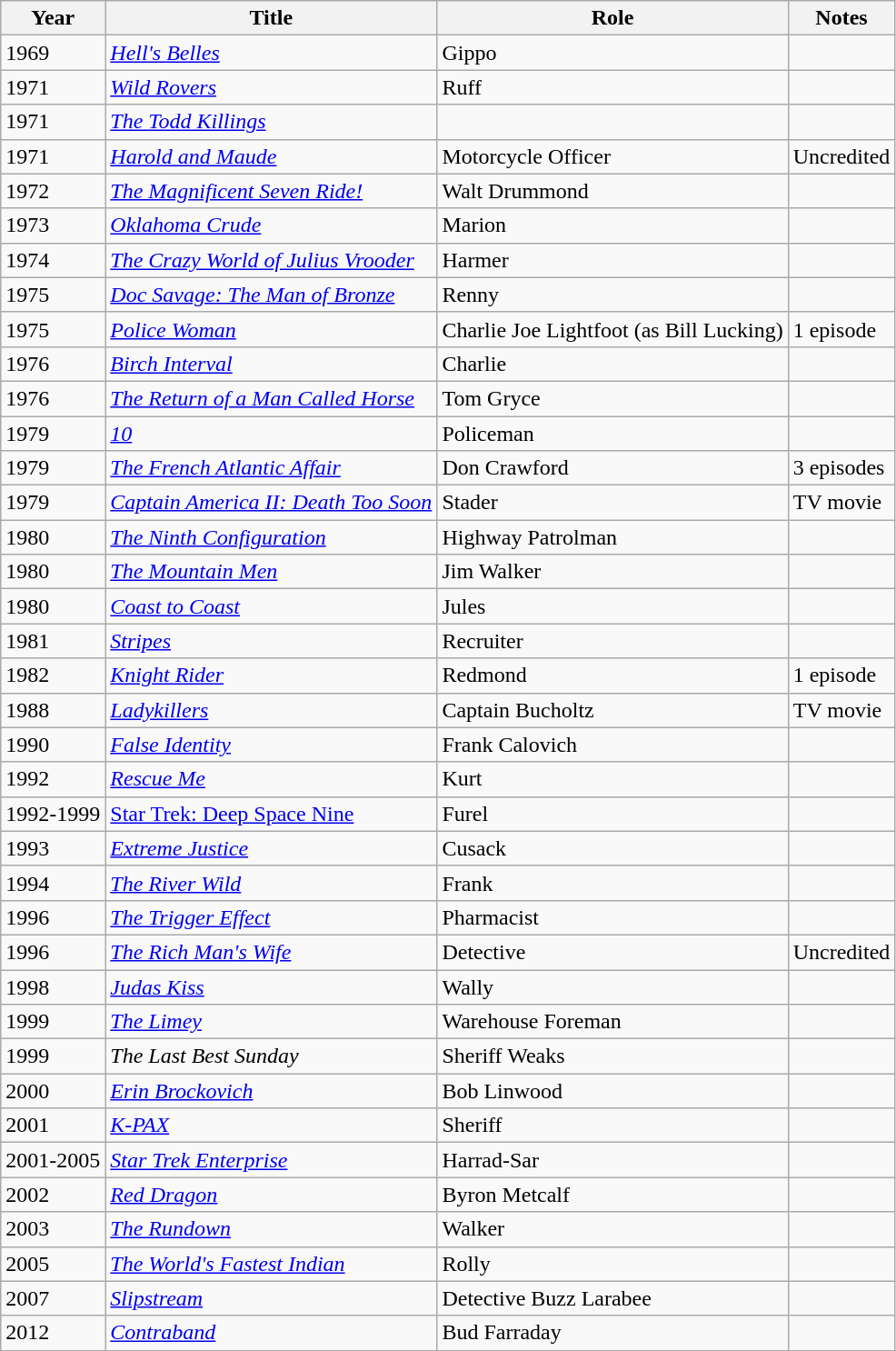<table class="wikitable">
<tr>
<th>Year</th>
<th>Title</th>
<th>Role</th>
<th>Notes</th>
</tr>
<tr>
<td>1969</td>
<td><em><a href='#'>Hell's Belles</a></em></td>
<td>Gippo</td>
<td></td>
</tr>
<tr>
<td>1971</td>
<td><em><a href='#'>Wild Rovers</a></em></td>
<td>Ruff</td>
<td></td>
</tr>
<tr>
<td>1971</td>
<td><em><a href='#'>The Todd Killings</a></em></td>
<td></td>
<td></td>
</tr>
<tr>
<td>1971</td>
<td><em><a href='#'>Harold and Maude</a></em></td>
<td>Motorcycle Officer</td>
<td>Uncredited</td>
</tr>
<tr>
<td>1972</td>
<td><em><a href='#'>The Magnificent Seven Ride!</a></em></td>
<td>Walt Drummond</td>
<td></td>
</tr>
<tr>
<td>1973</td>
<td><em><a href='#'>Oklahoma Crude</a></em></td>
<td>Marion</td>
<td></td>
</tr>
<tr>
<td>1974</td>
<td><em><a href='#'>The Crazy World of Julius Vrooder</a></em></td>
<td>Harmer</td>
<td></td>
</tr>
<tr>
<td>1975</td>
<td><em><a href='#'>Doc Savage: The Man of Bronze</a></em></td>
<td>Renny</td>
<td></td>
</tr>
<tr>
<td>1975</td>
<td><em><a href='#'>Police Woman</a></em></td>
<td>Charlie Joe Lightfoot (as Bill Lucking)</td>
<td>1 episode</td>
</tr>
<tr>
<td>1976</td>
<td><em><a href='#'>Birch Interval</a></em></td>
<td>Charlie</td>
<td></td>
</tr>
<tr>
<td>1976</td>
<td><em><a href='#'>The Return of a Man Called Horse</a></em></td>
<td>Tom Gryce</td>
<td></td>
</tr>
<tr>
<td>1979</td>
<td><em><a href='#'>10</a></em></td>
<td>Policeman</td>
<td></td>
</tr>
<tr>
<td>1979</td>
<td><em><a href='#'>The French Atlantic Affair</a></em></td>
<td>Don Crawford</td>
<td>3 episodes</td>
</tr>
<tr>
<td>1979</td>
<td><em><a href='#'>Captain America II: Death Too Soon</a></em></td>
<td>Stader</td>
<td>TV movie</td>
</tr>
<tr>
<td>1980</td>
<td><em><a href='#'>The Ninth Configuration</a></em></td>
<td>Highway Patrolman</td>
<td></td>
</tr>
<tr>
<td>1980</td>
<td><em><a href='#'>The Mountain Men</a></em></td>
<td>Jim Walker</td>
<td></td>
</tr>
<tr>
<td>1980</td>
<td><em><a href='#'>Coast to Coast</a></em></td>
<td>Jules</td>
<td></td>
</tr>
<tr>
<td>1981</td>
<td><em><a href='#'>Stripes</a></em></td>
<td>Recruiter</td>
<td></td>
</tr>
<tr>
<td>1982</td>
<td><em><a href='#'>Knight Rider</a></em></td>
<td>Redmond</td>
<td>1 episode</td>
</tr>
<tr>
<td>1988</td>
<td><em><a href='#'>Ladykillers</a></em></td>
<td>Captain Bucholtz</td>
<td>TV movie</td>
</tr>
<tr>
<td>1990</td>
<td><em><a href='#'>False Identity</a></em></td>
<td>Frank Calovich</td>
<td></td>
</tr>
<tr>
<td>1992</td>
<td><em><a href='#'>Rescue Me</a></em></td>
<td>Kurt</td>
<td></td>
</tr>
<tr>
<td>1992-1999</td>
<td><a href='#'>Star Trek: Deep Space Nine</a></td>
<td>Furel</td>
<td></td>
</tr>
<tr>
<td>1993</td>
<td><em><a href='#'>Extreme Justice</a></em></td>
<td>Cusack</td>
<td></td>
</tr>
<tr>
<td>1994</td>
<td><em><a href='#'>The River Wild</a></em></td>
<td>Frank</td>
<td></td>
</tr>
<tr>
<td>1996</td>
<td><em><a href='#'>The Trigger Effect</a></em></td>
<td>Pharmacist</td>
<td></td>
</tr>
<tr>
<td>1996</td>
<td><em><a href='#'>The Rich Man's Wife</a></em></td>
<td>Detective</td>
<td>Uncredited</td>
</tr>
<tr>
<td>1998</td>
<td><em><a href='#'>Judas Kiss</a></em></td>
<td>Wally</td>
<td></td>
</tr>
<tr>
<td>1999</td>
<td><em><a href='#'>The Limey</a></em></td>
<td>Warehouse Foreman</td>
<td></td>
</tr>
<tr>
<td>1999</td>
<td><em>The Last Best Sunday</em></td>
<td>Sheriff Weaks</td>
<td></td>
</tr>
<tr>
<td>2000</td>
<td><em><a href='#'>Erin Brockovich</a></em></td>
<td>Bob Linwood</td>
<td></td>
</tr>
<tr>
<td>2001</td>
<td><em><a href='#'>K-PAX</a></em></td>
<td>Sheriff</td>
<td></td>
</tr>
<tr>
<td>2001-2005</td>
<td><em><a href='#'>Star Trek Enterprise</a></em></td>
<td>Harrad-Sar</td>
<td></td>
</tr>
<tr>
<td>2002</td>
<td><em><a href='#'>Red Dragon</a></em></td>
<td>Byron Metcalf</td>
<td></td>
</tr>
<tr>
<td>2003</td>
<td><em><a href='#'>The Rundown</a></em></td>
<td>Walker</td>
<td></td>
</tr>
<tr>
<td>2005</td>
<td><em><a href='#'>The World's Fastest Indian</a></em></td>
<td>Rolly</td>
<td></td>
</tr>
<tr>
<td>2007</td>
<td><em><a href='#'>Slipstream</a></em></td>
<td>Detective Buzz Larabee</td>
<td></td>
</tr>
<tr>
<td>2012</td>
<td><em><a href='#'>Contraband</a></em></td>
<td>Bud Farraday</td>
<td></td>
</tr>
</table>
